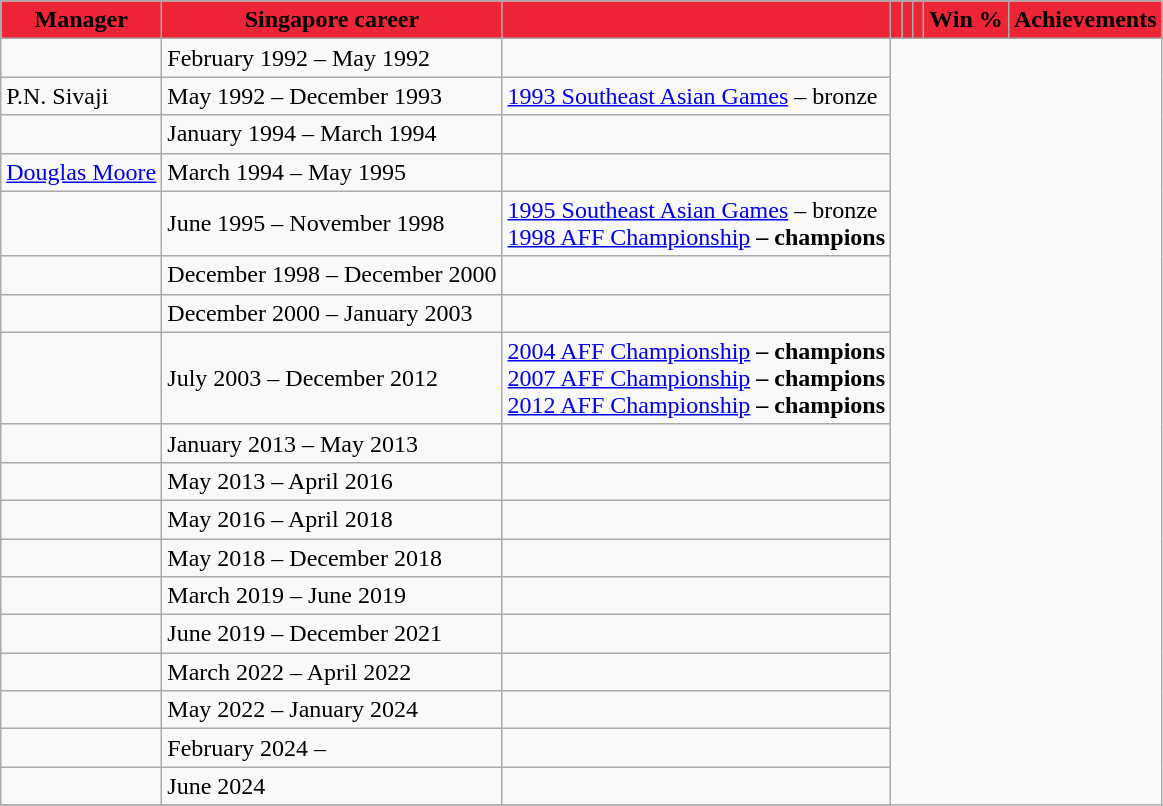<table class="wikitable sortable plainrowheaders" style="text-align:left;">
<tr>
<th style="background-color:#EE2536;"><span>Manager</span></th>
<th style="background-color:#EE2536;"><span>Singapore career</span></th>
<th style="background-color:#EE2536;"><span></span></th>
<th style="background-color:#EE2536;"><span></span></th>
<th style="background-color:#EE2536;"><span></span></th>
<th style="background-color:#EE2536;"><span></span></th>
<th style="background-color:#EE2536;"><span>Win %</span></th>
<th style="background-color:#EE2536;"><span>Achievements</span></th>
</tr>
<tr>
<td> </td>
<td>February 1992 – May 1992<br></td>
<td></td>
</tr>
<tr>
<td> P.N. Sivaji</td>
<td>May 1992 – December 1993<br></td>
<td><a href='#'>1993 Southeast Asian Games</a> – bronze</td>
</tr>
<tr>
<td> </td>
<td>January 1994 – March 1994<br></td>
<td></td>
</tr>
<tr>
<td> <a href='#'>Douglas Moore</a></td>
<td>March 1994 – May 1995<br></td>
<td></td>
</tr>
<tr>
<td> </td>
<td>June 1995 – November 1998<br></td>
<td><a href='#'>1995 Southeast Asian Games</a> – bronze<br><a href='#'>1998 AFF Championship</a> <strong>– champions</strong></td>
</tr>
<tr>
<td> </td>
<td>December 1998 – December 2000<br></td>
<td></td>
</tr>
<tr>
<td> </td>
<td>December 2000 – January 2003<br></td>
<td></td>
</tr>
<tr>
<td> </td>
<td>July 2003 – December 2012<br></td>
<td><a href='#'>2004 AFF Championship</a> <strong>– champions<br></strong><a href='#'>2007 AFF Championship</a> <strong>– champions<br></strong><a href='#'>2012 AFF Championship</a> <strong>– champions</strong></td>
</tr>
<tr>
<td> </td>
<td>January 2013 – May 2013<br></td>
<td></td>
</tr>
<tr>
<td> </td>
<td>May 2013 – April 2016<br></td>
<td></td>
</tr>
<tr>
<td> </td>
<td>May 2016 – April 2018<br></td>
<td></td>
</tr>
<tr>
<td> </td>
<td>May 2018 – December 2018<br></td>
<td></td>
</tr>
<tr>
<td> </td>
<td>March 2019 – June 2019<br></td>
<td></td>
</tr>
<tr>
<td> </td>
<td>June 2019 – December 2021<br></td>
<td></td>
</tr>
<tr>
<td> </td>
<td>March 2022 – April 2022<br></td>
<td></td>
</tr>
<tr>
<td> </td>
<td>May 2022 – January 2024<br></td>
<td></td>
</tr>
<tr>
<td> </td>
<td>February 2024 –<br></td>
<td></td>
</tr>
<tr>
<td> </td>
<td>June 2024<br></td>
<td></td>
</tr>
<tr>
</tr>
</table>
